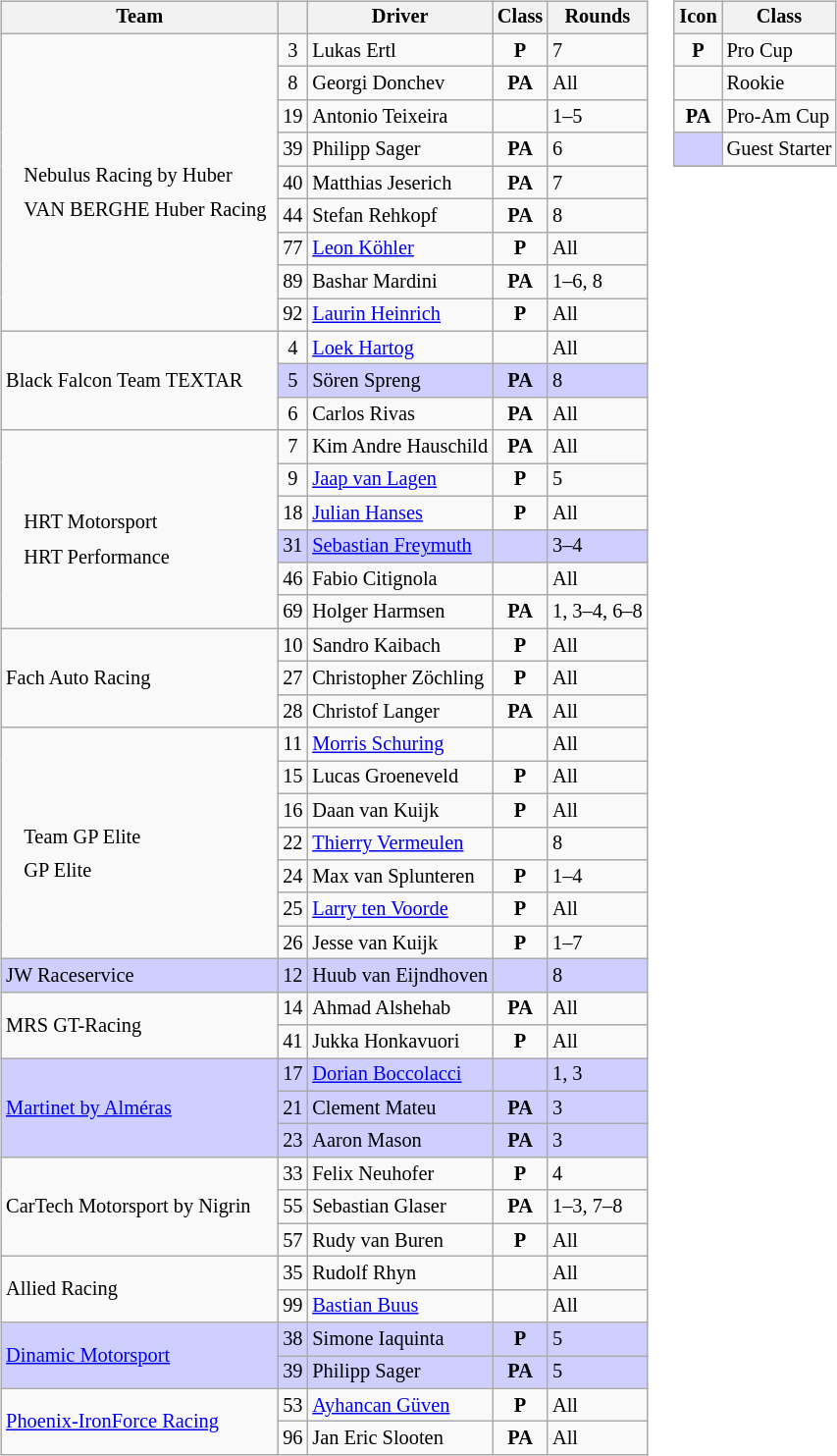<table>
<tr>
<td><br><table class="wikitable" style="font-size: 85%;">
<tr>
<th>Team</th>
<th></th>
<th>Driver</th>
<th>Class</th>
<th>Rounds</th>
</tr>
<tr>
<td rowspan=9><br><table style="float: left; border-top:transparent; border-right:transparent; border-bottom:transparent; border-left:transparent;">
<tr>
<td style=" border-top:transparent; border-right:transparent; border-bottom:transparent; border-left:transparent;" rowspan="16"><br></td>
<td style=" border-top:transparent; border-right:transparent; border-bottom:transparent; border-left:transparent;">Nebulus Racing by Huber</td>
</tr>
<tr>
<td style=" border-top:transparent; border-right:transparent; border-bottom:transparent; border-left:transparent;">VAN BERGHE Huber Racing</td>
</tr>
<tr>
</tr>
</table>
</td>
<td align=center>3</td>
<td> Lukas Ertl</td>
<td align=center><strong><span>P</span></strong></td>
<td>7</td>
</tr>
<tr>
<td align=center>8</td>
<td> Georgi Donchev</td>
<td align=center><strong><span>PA</span></strong></td>
<td>All</td>
</tr>
<tr>
<td align=center>19</td>
<td> Antonio Teixeira</td>
<td align=center></td>
<td>1–5</td>
</tr>
<tr>
<td align=center>39</td>
<td> Philipp Sager</td>
<td align=center><strong><span>PA</span></strong></td>
<td>6</td>
</tr>
<tr>
<td align=center>40</td>
<td> Matthias Jeserich</td>
<td align=center><strong><span>PA</span></strong></td>
<td>7</td>
</tr>
<tr>
<td align=center>44</td>
<td> Stefan Rehkopf</td>
<td align=center><strong><span>PA</span></strong></td>
<td>8</td>
</tr>
<tr>
<td align=center>77</td>
<td> <a href='#'>Leon Köhler</a></td>
<td align=center><strong><span>P</span></strong></td>
<td>All</td>
</tr>
<tr>
<td align=center>89</td>
<td> Bashar Mardini</td>
<td align=center><strong><span>PA</span></strong></td>
<td>1–6, 8</td>
</tr>
<tr>
<td align=center>92</td>
<td> <a href='#'>Laurin Heinrich</a></td>
<td align=center><strong><span>P</span></strong></td>
<td>All</td>
</tr>
<tr>
<td rowspan=3> Black Falcon Team TEXTAR</td>
<td align=center>4</td>
<td> <a href='#'>Loek Hartog</a></td>
<td align=center></td>
<td>All</td>
</tr>
<tr>
<td style="background-color:#CFCFFF" align=center>5</td>
<td style="background-color:#CFCFFF"> Sören Spreng</td>
<td style="background-color:#CFCFFF" align=center><strong><span>PA</span></strong></td>
<td style="background-color:#CFCFFF">8</td>
</tr>
<tr>
<td align=center>6</td>
<td> Carlos Rivas</td>
<td align=center><strong><span>PA</span></strong></td>
<td>All</td>
</tr>
<tr>
<td rowspan=6><br><table style="float: left; border-top:transparent; border-right:transparent; border-bottom:transparent; border-left:transparent;">
<tr>
<td style=" border-top:transparent; border-right:transparent; border-bottom:transparent; border-left:transparent;" rowspan="16"></td>
<td style=" border-top:transparent; border-right:transparent; border-bottom:transparent; border-left:transparent;">HRT Motorsport</td>
</tr>
<tr>
<td style=" border-top:transparent; border-right:transparent; border-bottom:transparent; border-left:transparent;">HRT Performance</td>
</tr>
<tr>
</tr>
</table>
</td>
<td align=center>7</td>
<td> Kim Andre Hauschild</td>
<td align=center><strong><span>PA</span></strong></td>
<td>All</td>
</tr>
<tr>
<td align=center>9</td>
<td> <a href='#'>Jaap van Lagen</a></td>
<td align=center><strong><span>P</span></strong></td>
<td>5</td>
</tr>
<tr>
<td align=center>18</td>
<td> <a href='#'>Julian Hanses</a></td>
<td align=center><strong><span>P</span></strong></td>
<td>All</td>
</tr>
<tr>
<td style="background-color:#CFCFFF" align=center>31</td>
<td style="background-color:#CFCFFF"> <a href='#'>Sebastian Freymuth</a></td>
<td style="background-color:#CFCFFF" align=center></td>
<td style="background-color:#CFCFFF">3–4</td>
</tr>
<tr>
<td align=center>46</td>
<td> Fabio Citignola</td>
<td align=center></td>
<td>All</td>
</tr>
<tr>
<td align=center>69</td>
<td> Holger Harmsen</td>
<td align=center><strong><span>PA</span></strong></td>
<td>1, 3–4, 6–8</td>
</tr>
<tr>
<td rowspan=3> Fach Auto Racing</td>
<td align=center>10</td>
<td> Sandro Kaibach</td>
<td align=center><strong><span>P</span></strong></td>
<td>All</td>
</tr>
<tr>
<td align=center>27</td>
<td> Christopher Zöchling</td>
<td align=center><strong><span>P</span></strong></td>
<td>All</td>
</tr>
<tr>
<td align=center>28</td>
<td> Christof Langer</td>
<td align=center><strong><span>PA</span></strong></td>
<td>All</td>
</tr>
<tr>
<td rowspan=7><br><table style="float: left; border-top:transparent; border-right:transparent; border-bottom:transparent; border-left:transparent;">
<tr>
<td style=" border-top:transparent; border-right:transparent; border-bottom:transparent; border-left:transparent;" rowspan="16"></td>
<td style=" border-top:transparent; border-right:transparent; border-bottom:transparent; border-left:transparent;">Team GP Elite</td>
</tr>
<tr>
<td style=" border-top:transparent; border-right:transparent; border-bottom:transparent; border-left:transparent;">GP Elite</td>
</tr>
<tr>
</tr>
</table>
</td>
<td align=center>11</td>
<td> <a href='#'>Morris Schuring</a></td>
<td align=center></td>
<td>All</td>
</tr>
<tr>
<td align=center>15</td>
<td> Lucas Groeneveld</td>
<td align=center><strong><span>P</span></strong></td>
<td>All</td>
</tr>
<tr>
<td align=center>16</td>
<td> Daan van Kuijk</td>
<td align=center><strong><span>P</span></strong></td>
<td>All</td>
</tr>
<tr>
<td align=cente>22</td>
<td> <a href='#'>Thierry Vermeulen</a></td>
<td align=center></td>
<td>8</td>
</tr>
<tr>
<td align=center>24</td>
<td> Max van Splunteren</td>
<td align=center><strong><span>P</span></strong></td>
<td>1–4</td>
</tr>
<tr>
<td align=center>25</td>
<td> <a href='#'>Larry ten Voorde</a></td>
<td align=center><strong><span>P</span></strong></td>
<td>All</td>
</tr>
<tr>
<td align=center>26</td>
<td> Jesse van Kuijk</td>
<td align=center><strong><span>P</span></strong></td>
<td>1–7</td>
</tr>
<tr>
<td style="background-color:#CFCFFF"> JW Raceservice</td>
<td style="background-color:#CFCFFF" align=center>12</td>
<td style="background-color:#CFCFFF"> Huub van Eijndhoven</td>
<td style="background-color:#CFCFFF" align=center></td>
<td style="background-color:#CFCFFF">8</td>
</tr>
<tr>
<td rowspan=2> MRS GT-Racing</td>
<td align=center>14</td>
<td> Ahmad Alshehab</td>
<td align=center><strong><span>PA</span></strong></td>
<td>All</td>
</tr>
<tr>
<td align=center>41</td>
<td> Jukka Honkavuori</td>
<td align=center><strong><span>P</span></strong></td>
<td>All</td>
</tr>
<tr>
<td style="background-color:#CFCFFF" rowspan=3> <a href='#'>Martinet by Alméras</a></td>
<td align=center style="background-color:#CFCFFF">17</td>
<td style="background-color:#CFCFFF"> <a href='#'>Dorian Boccolacci</a></td>
<td style="background-color:#CFCFFF" align=center></td>
<td style="background-color:#CFCFFF">1, 3</td>
</tr>
<tr Hube>
<td align=center style="background-color:#CFCFFF">21</td>
<td style="background-color:#CFCFFF"> Clement Mateu</td>
<td style="background-color:#CFCFFF" align=center><strong><span>PA</span></strong></td>
<td style="background-color:#CFCFFF">3</td>
</tr>
<tr>
<td align=center style="background-color:#CFCFFF">23</td>
<td style="background-color:#CFCFFF"> Aaron Mason</td>
<td style="background-color:#CFCFFF" align=center><strong><span>PA</span></strong></td>
<td style="background-color:#CFCFFF">3</td>
</tr>
<tr>
<td rowspan=3> CarTech Motorsport by Nigrin</td>
<td align=center>33</td>
<td> Felix Neuhofer</td>
<td align=center><strong><span>P</span></strong></td>
<td>4</td>
</tr>
<tr>
<td align=center>55</td>
<td> Sebastian Glaser</td>
<td align=center><strong><span>PA</span></strong></td>
<td>1–3, 7–8</td>
</tr>
<tr>
<td align=center>57</td>
<td> Rudy van Buren</td>
<td align=center><strong><span>P</span></strong></td>
<td>All</td>
</tr>
<tr>
<td rowspan=2> Allied Racing</td>
<td align=center>35</td>
<td> Rudolf Rhyn</td>
<td align=center></td>
<td>All</td>
</tr>
<tr>
<td align=center>99</td>
<td> <a href='#'>Bastian Buus</a></td>
<td align=center></td>
<td>All</td>
</tr>
<tr>
<td style="background-color:#CFCFFF"  rowspan=2> <a href='#'>Dinamic Motorsport</a></td>
<td style="background-color:#CFCFFF"  align=center>38</td>
<td style="background-color:#CFCFFF"> Simone Iaquinta</td>
<td style="background-color:#CFCFFF" align=center><strong><span>P</span></strong></td>
<td style="background-color:#CFCFFF">5</td>
</tr>
<tr>
<td style="background-color:#CFCFFF" align=center>39</td>
<td style="background-color:#CFCFFF"> Philipp Sager</td>
<td style="background-color:#CFCFFF" align=center><strong><span>PA</span></strong></td>
<td style="background-color:#CFCFFF">5</td>
</tr>
<tr>
<td rowspan=2> <a href='#'>Phoenix-IronForce Racing</a></td>
<td align=center>53</td>
<td> <a href='#'>Ayhancan Güven</a></td>
<td align=center><strong><span>P</span></strong></td>
<td>All</td>
</tr>
<tr>
<td align=center>96</td>
<td> Jan Eric Slooten</td>
<td align=center><strong><span>PA</span></strong></td>
<td>All</td>
</tr>
</table>
</td>
<td valign="top"><br><table class="wikitable" style="font-size: 85%;">
<tr>
<th>Icon</th>
<th>Class</th>
</tr>
<tr>
<td align=center><strong><span>P</span></strong></td>
<td>Pro Cup</td>
</tr>
<tr>
<td align=center></td>
<td>Rookie</td>
</tr>
<tr>
<td align=center><strong><span>PA</span></strong></td>
<td>Pro-Am Cup</td>
</tr>
<tr>
<td align=center style="background-color:#CFCFFF"></td>
<td>Guest Starter</td>
</tr>
<tr>
</tr>
</table>
</td>
</tr>
</table>
